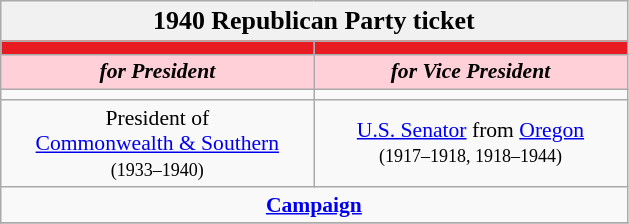<table class="wikitable" style="font-size:90%; text-align:center;">
<tr>
<td style="background:#f1f1f1;" colspan="30"><big><strong>1940 Republican Party ticket</strong></big></td>
</tr>
<tr>
<th style="width:3em; font-size:135%; background:#E81B23; width:200px;"><a href='#'></a></th>
<th style="width:3em; font-size:135%; background:#E81B23; width:200px;"><a href='#'></a></th>
</tr>
<tr style="color:#000; font-size:100%; background:#FFD0D7;">
<td style="width:3em; width:200px;"><strong><em>for President</em></strong></td>
<td style="width:3em; width:200px;"><strong><em>for Vice President</em></strong></td>
</tr>
<tr>
<td></td>
<td></td>
</tr>
<tr>
<td>President of<br><a href='#'>Commonwealth & Southern</a><br><small>(1933–1940)</small></td>
<td><a href='#'>U.S. Senator</a> from <a href='#'>Oregon</a><br><small>(1917–1918, 1918–1944)</small></td>
</tr>
<tr>
<td colspan=2><a href='#'><strong>Campaign</strong></a></td>
</tr>
<tr>
</tr>
</table>
